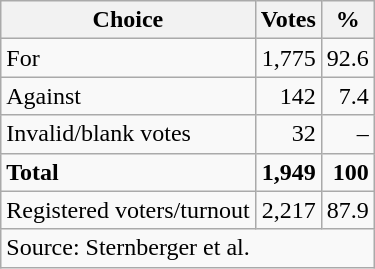<table class=wikitable style=text-align:right>
<tr>
<th>Choice</th>
<th>Votes</th>
<th>%</th>
</tr>
<tr>
<td align=left>For</td>
<td>1,775</td>
<td>92.6</td>
</tr>
<tr>
<td align=left>Against</td>
<td>142</td>
<td>7.4</td>
</tr>
<tr>
<td align=left>Invalid/blank votes</td>
<td>32</td>
<td>–</td>
</tr>
<tr>
<td align=left><strong>Total</strong></td>
<td><strong>1,949</strong></td>
<td><strong>100</strong></td>
</tr>
<tr>
<td align=left>Registered voters/turnout</td>
<td>2,217</td>
<td>87.9</td>
</tr>
<tr>
<td align=left colspan=3>Source: Sternberger et al.</td>
</tr>
</table>
